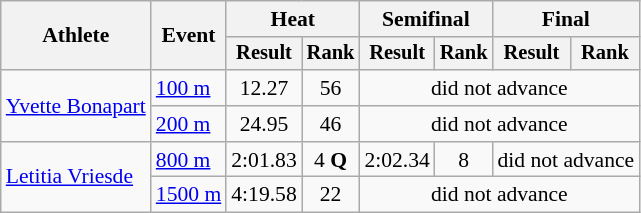<table class=wikitable style="font-size:90%">
<tr>
<th rowspan="2">Athlete</th>
<th rowspan="2">Event</th>
<th colspan="2">Heat</th>
<th colspan="2">Semifinal</th>
<th colspan="2">Final</th>
</tr>
<tr style="font-size:95%">
<th>Result</th>
<th>Rank</th>
<th>Result</th>
<th>Rank</th>
<th>Result</th>
<th>Rank</th>
</tr>
<tr align=center>
<td align=left rowspan=2><a href='#'>Yvette Bonapart</a></td>
<td align=left><a href='#'>100 m</a></td>
<td>12.27</td>
<td>56</td>
<td colspan=4>did not advance</td>
</tr>
<tr align=center>
<td align=left><a href='#'>200 m</a></td>
<td>24.95</td>
<td>46</td>
<td colspan=4>did not advance</td>
</tr>
<tr align=center>
<td align=left rowspan=2><a href='#'>Letitia Vriesde</a></td>
<td align=left><a href='#'>800 m</a></td>
<td>2:01.83</td>
<td>4 <strong>Q</strong></td>
<td>2:02.34</td>
<td>8</td>
<td colspan=2>did not advance</td>
</tr>
<tr align=center>
<td align=left><a href='#'>1500 m</a></td>
<td>4:19.58</td>
<td>22</td>
<td colspan=4>did not advance</td>
</tr>
</table>
